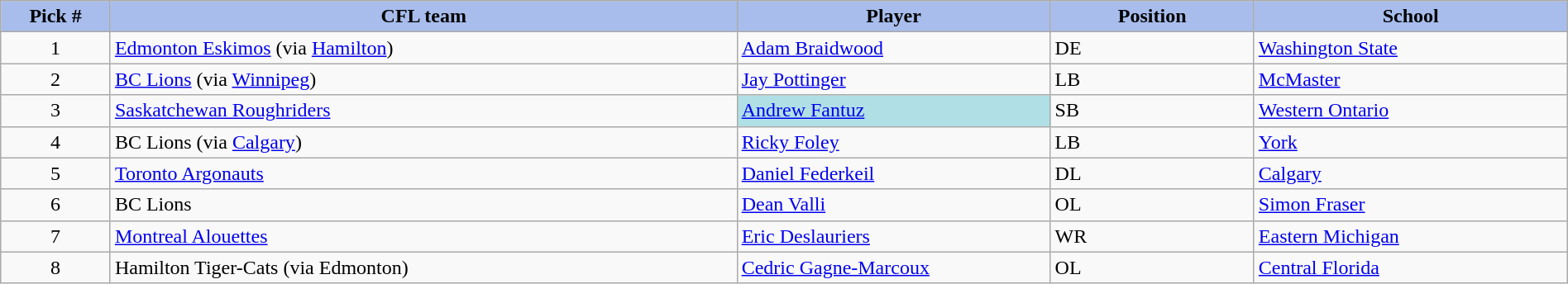<table class="wikitable" style="width: 100%">
<tr>
<th style="background:#A8BDEC;" width=7%>Pick #</th>
<th width=40% style="background:#A8BDEC;">CFL team</th>
<th width=20% style="background:#A8BDEC;">Player</th>
<th width=13% style="background:#A8BDEC;">Position</th>
<th width=20% style="background:#A8BDEC;">School</th>
</tr>
<tr>
<td align=center>1</td>
<td><a href='#'>Edmonton Eskimos</a> (via <a href='#'>Hamilton</a>)</td>
<td><a href='#'>Adam Braidwood</a></td>
<td>DE</td>
<td><a href='#'>Washington State</a></td>
</tr>
<tr>
<td align=center>2</td>
<td><a href='#'>BC Lions</a> (via <a href='#'>Winnipeg</a>)</td>
<td><a href='#'>Jay Pottinger</a></td>
<td>LB</td>
<td><a href='#'>McMaster</a></td>
</tr>
<tr>
<td align=center>3</td>
<td><a href='#'>Saskatchewan Roughriders</a></td>
<td bgcolor="#B0E0E6"><a href='#'>Andrew Fantuz</a></td>
<td>SB</td>
<td><a href='#'>Western Ontario</a></td>
</tr>
<tr>
<td align=center>4</td>
<td>BC Lions (via <a href='#'>Calgary</a>)</td>
<td><a href='#'>Ricky Foley</a></td>
<td>LB</td>
<td><a href='#'>York</a></td>
</tr>
<tr>
<td align=center>5</td>
<td><a href='#'>Toronto Argonauts</a></td>
<td><a href='#'>Daniel Federkeil</a></td>
<td>DL</td>
<td><a href='#'>Calgary</a></td>
</tr>
<tr>
<td align=center>6</td>
<td>BC Lions</td>
<td><a href='#'>Dean Valli</a></td>
<td>OL</td>
<td><a href='#'>Simon Fraser</a></td>
</tr>
<tr>
<td align=center>7</td>
<td><a href='#'>Montreal Alouettes</a></td>
<td><a href='#'>Eric Deslauriers</a></td>
<td>WR</td>
<td><a href='#'>Eastern Michigan</a></td>
</tr>
<tr>
<td align=center>8</td>
<td>Hamilton Tiger-Cats (via Edmonton)</td>
<td><a href='#'>Cedric Gagne-Marcoux</a></td>
<td>OL</td>
<td><a href='#'>Central Florida</a></td>
</tr>
</table>
